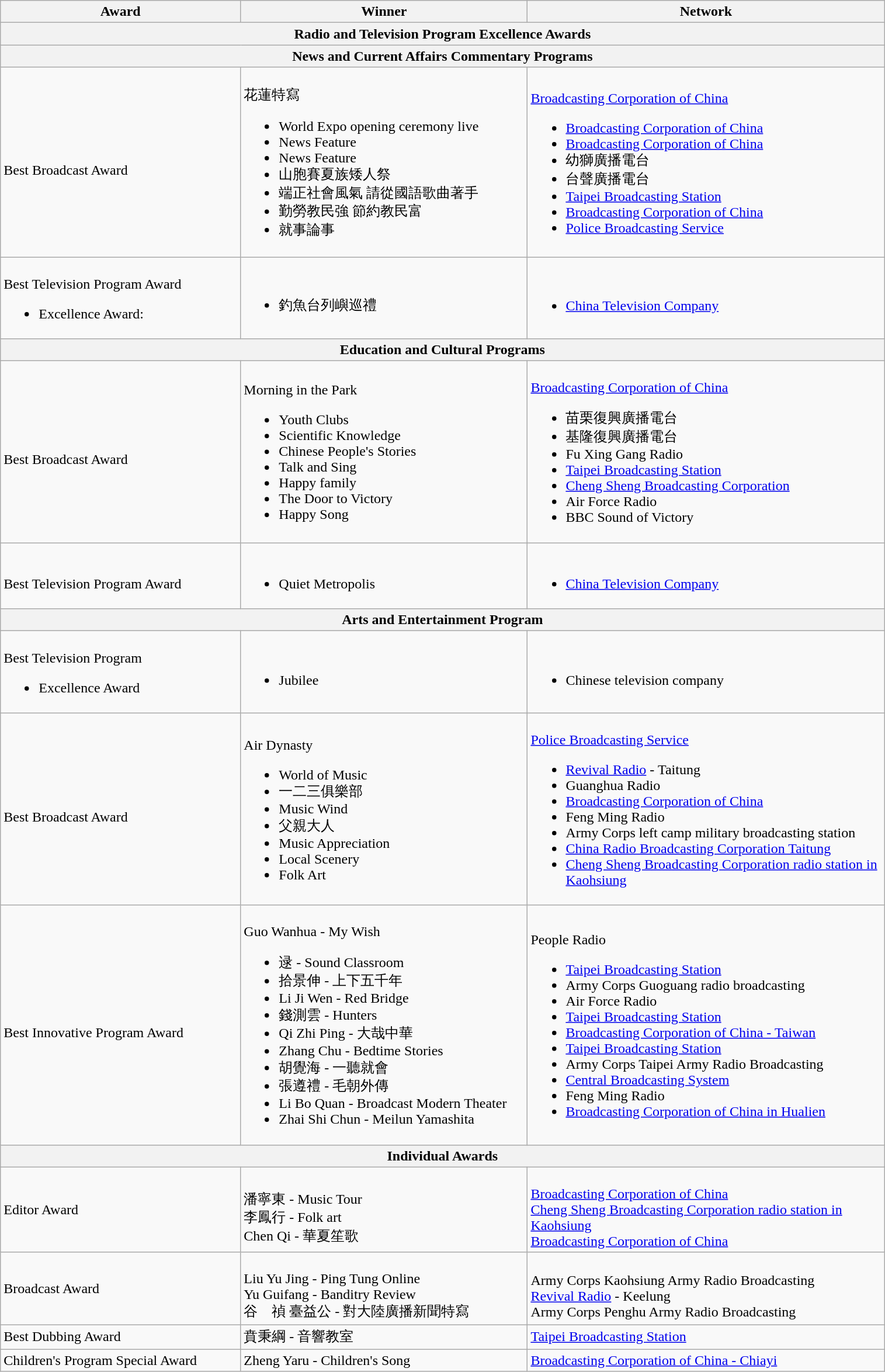<table class="wikitable">
<tr>
<th style="width:200pt;">Award</th>
<th style="width:240pt;">Winner</th>
<th style="width:300pt;">Network</th>
</tr>
<tr>
<th colspan=3 style="text-align:center" style="background:#99CCFF;">Radio and Television Program Excellence Awards</th>
</tr>
<tr>
<th colspan=3 style="text-align:center" style="background: LightSteelBlue;">News and Current Affairs Commentary Programs</th>
</tr>
<tr>
<td><br>Best Broadcast Award</td>
<td><br>花蓮特寫<ul><li>World Expo opening ceremony live</li><li>News Feature</li><li>News Feature</li><li>山胞賽夏族矮人祭</li><li>端正社會風氣 請從國語歌曲著手</li><li>勤勞教民強 節約教民富</li><li>就事論事</li></ul></td>
<td><br><a href='#'>Broadcasting Corporation of China</a><ul><li><a href='#'>Broadcasting Corporation of China</a></li><li><a href='#'>Broadcasting Corporation of China</a></li><li>幼獅廣播電台</li><li>台聲廣播電台</li><li><a href='#'>Taipei Broadcasting Station</a></li><li><a href='#'>Broadcasting Corporation of China</a></li><li><a href='#'>Police Broadcasting Service</a></li></ul></td>
</tr>
<tr>
<td><br>Best Television Program Award<ul><li>Excellence Award:</li></ul></td>
<td><br><ul><li>釣魚台列嶼巡禮</li></ul></td>
<td><br><ul><li><a href='#'>China Television Company</a></li></ul></td>
</tr>
<tr>
<th colspan=3 style="text-align:center" style="background: LightSteelBlue;">Education and Cultural Programs</th>
</tr>
<tr>
<td><br>Best Broadcast Award</td>
<td><br>Morning in the Park<ul><li>Youth Clubs</li><li>Scientific Knowledge</li><li>Chinese People's Stories</li><li>Talk and Sing</li><li>Happy family</li><li>The Door to Victory</li><li>Happy Song</li></ul></td>
<td><br><a href='#'>Broadcasting Corporation of China</a><ul><li>苗栗復興廣播電台</li><li>基隆復興廣播電台</li><li>Fu Xing Gang Radio</li><li><a href='#'>Taipei Broadcasting Station</a></li><li><a href='#'>Cheng Sheng Broadcasting Corporation</a></li><li>Air Force Radio</li><li>BBC Sound of Victory</li></ul></td>
</tr>
<tr>
<td><br>Best Television Program Award</td>
<td><br><ul><li>Quiet Metropolis</li></ul></td>
<td><br><ul><li><a href='#'>China Television Company</a></li></ul></td>
</tr>
<tr>
<th colspan=3 style="text-align:center" style="background: LightSteelBlue;">Arts and Entertainment Program</th>
</tr>
<tr>
<td><br>Best Television Program<ul><li>Excellence Award</li></ul></td>
<td><br><ul><li>Jubilee</li></ul></td>
<td><br><ul><li>Chinese television company</li></ul></td>
</tr>
<tr>
<td><br>Best Broadcast Award</td>
<td><br>Air Dynasty<ul><li>World of Music</li><li>一二三俱樂部</li><li>Music Wind</li><li>父親大人</li><li>Music Appreciation</li><li>Local Scenery</li><li>Folk Art</li></ul></td>
<td><br><a href='#'>Police Broadcasting Service</a><ul><li><a href='#'>Revival Radio</a> - Taitung</li><li>Guanghua Radio</li><li><a href='#'>Broadcasting Corporation of China</a></li><li>Feng Ming Radio</li><li>Army Corps left camp military broadcasting station</li><li><a href='#'>China Radio Broadcasting Corporation Taitung</a></li><li><a href='#'>Cheng Sheng Broadcasting Corporation radio station in Kaohsiung</a></li></ul></td>
</tr>
<tr>
<td><br>Best Innovative Program Award</td>
<td><br>Guo Wanhua - My Wish<ul><li>逯 - Sound Classroom</li><li>拾景伸 - 上下五千年</li><li>Li Ji Wen - Red Bridge</li><li>錢測雲 - Hunters</li><li>Qi Zhi Ping - 大哉中華</li><li>Zhang Chu - Bedtime Stories</li><li>胡覺海 - 一聽就會</li><li>張遵禮 - 毛朝外傳</li><li>Li Bo Quan - Broadcast Modern Theater</li><li>Zhai Shi Chun - Meilun Yamashita</li></ul></td>
<td><br>People Radio<ul><li><a href='#'>Taipei Broadcasting Station</a></li><li>Army Corps Guoguang radio broadcasting</li><li>Air Force Radio</li><li><a href='#'>Taipei Broadcasting Station</a></li><li><a href='#'>Broadcasting Corporation of China - Taiwan</a></li><li><a href='#'>Taipei Broadcasting Station</a></li><li>Army Corps Taipei Army Radio Broadcasting</li><li><a href='#'>Central Broadcasting System</a></li><li>Feng Ming Radio</li><li><a href='#'>Broadcasting Corporation of China in Hualien</a></li></ul></td>
</tr>
<tr>
<th colspan=3 style="text-align:center" style="background:#99CCFF;">Individual Awards</th>
</tr>
<tr>
<td>Editor Award</td>
<td><br>潘寧東 - Music Tour
<br>李鳳行 - Folk art
<br>Chen Qi - 華夏笙歌</td>
<td><br><a href='#'>Broadcasting Corporation of China</a>
<br><a href='#'>Cheng Sheng Broadcasting Corporation radio station in Kaohsiung</a>
<br><a href='#'>Broadcasting Corporation of China</a></td>
</tr>
<tr>
<td>Broadcast Award</td>
<td><br>Liu Yu Jing - Ping Tung Online
<br>Yu Guifang - Banditry Review
<br> 谷　禎 臺益公 - 對大陸廣播新聞特寫</td>
<td><br>Army Corps Kaohsiung Army Radio Broadcasting
<br><a href='#'>Revival Radio</a> - Keelung 
<br>Army Corps Penghu Army Radio Broadcasting</td>
</tr>
<tr>
<td>Best Dubbing Award</td>
<td>賁秉綱 - 音響教室</td>
<td><a href='#'>Taipei Broadcasting Station</a></td>
</tr>
<tr>
<td>Children's Program Special Award</td>
<td>Zheng Yaru - Children's Song</td>
<td><a href='#'>Broadcasting Corporation of China - Chiayi</a></td>
</tr>
</table>
